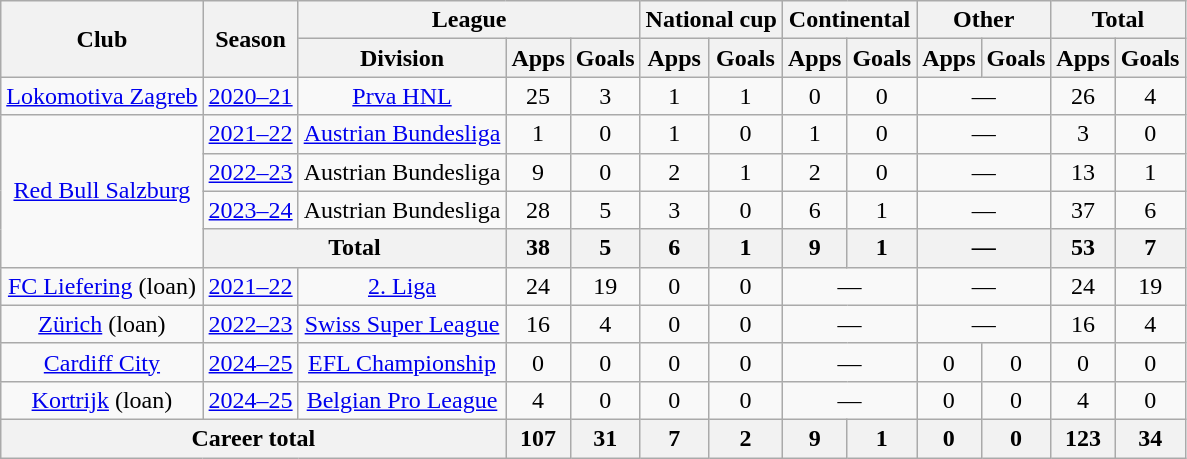<table class="wikitable" style="text-align: center">
<tr>
<th rowspan="2">Club</th>
<th rowspan="2">Season</th>
<th colspan="3">League</th>
<th colspan="2">National cup</th>
<th colspan="2">Continental</th>
<th colspan="2">Other</th>
<th colspan="2">Total</th>
</tr>
<tr>
<th>Division</th>
<th>Apps</th>
<th>Goals</th>
<th>Apps</th>
<th>Goals</th>
<th>Apps</th>
<th>Goals</th>
<th>Apps</th>
<th>Goals</th>
<th>Apps</th>
<th>Goals</th>
</tr>
<tr>
<td><a href='#'>Lokomotiva Zagreb</a></td>
<td><a href='#'>2020–21</a></td>
<td><a href='#'>Prva HNL</a></td>
<td>25</td>
<td>3</td>
<td>1</td>
<td>1</td>
<td>0</td>
<td>0</td>
<td colspan="2">—</td>
<td>26</td>
<td>4</td>
</tr>
<tr>
<td rowspan="4"><a href='#'>Red Bull Salzburg</a></td>
<td><a href='#'>2021–22</a></td>
<td><a href='#'>Austrian Bundesliga</a></td>
<td>1</td>
<td>0</td>
<td>1</td>
<td>0</td>
<td>1</td>
<td>0</td>
<td colspan="2">—</td>
<td>3</td>
<td>0</td>
</tr>
<tr>
<td><a href='#'>2022–23</a></td>
<td>Austrian Bundesliga</td>
<td>9</td>
<td>0</td>
<td>2</td>
<td>1</td>
<td>2</td>
<td>0</td>
<td colspan="2">—</td>
<td>13</td>
<td>1</td>
</tr>
<tr>
<td><a href='#'>2023–24</a></td>
<td>Austrian Bundesliga</td>
<td>28</td>
<td>5</td>
<td>3</td>
<td>0</td>
<td>6</td>
<td>1</td>
<td colspan="2">—</td>
<td>37</td>
<td>6</td>
</tr>
<tr>
<th colspan=2>Total</th>
<th>38</th>
<th>5</th>
<th>6</th>
<th>1</th>
<th>9</th>
<th>1</th>
<th colspan="2">—</th>
<th>53</th>
<th>7</th>
</tr>
<tr>
<td><a href='#'>FC Liefering</a> (loan)</td>
<td><a href='#'>2021–22</a></td>
<td><a href='#'>2. Liga</a></td>
<td>24</td>
<td>19</td>
<td>0</td>
<td>0</td>
<td colspan="2">—</td>
<td colspan="2">—</td>
<td>24</td>
<td>19</td>
</tr>
<tr>
<td><a href='#'>Zürich</a> (loan)</td>
<td><a href='#'>2022–23</a></td>
<td><a href='#'>Swiss Super League</a></td>
<td>16</td>
<td>4</td>
<td>0</td>
<td>0</td>
<td colspan="2">—</td>
<td colspan="2">—</td>
<td>16</td>
<td>4</td>
</tr>
<tr>
<td><a href='#'>Cardiff City</a></td>
<td><a href='#'>2024–25</a></td>
<td><a href='#'>EFL Championship</a></td>
<td>0</td>
<td>0</td>
<td>0</td>
<td>0</td>
<td colspan="2">—</td>
<td>0</td>
<td>0</td>
<td>0</td>
<td>0</td>
</tr>
<tr>
<td><a href='#'>Kortrijk</a> (loan)</td>
<td><a href='#'>2024–25</a></td>
<td><a href='#'>Belgian Pro League</a></td>
<td>4</td>
<td>0</td>
<td>0</td>
<td>0</td>
<td colspan="2">—</td>
<td>0</td>
<td>0</td>
<td>4</td>
<td>0</td>
</tr>
<tr>
<th colspan="3">Career total</th>
<th>107</th>
<th>31</th>
<th>7</th>
<th>2</th>
<th>9</th>
<th>1</th>
<th>0</th>
<th>0</th>
<th>123</th>
<th>34</th>
</tr>
</table>
